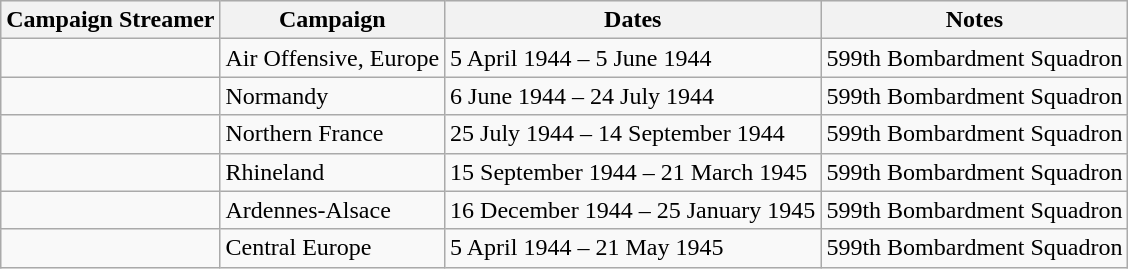<table class="wikitable">
<tr style="background:#efefef;">
<th>Campaign Streamer</th>
<th>Campaign</th>
<th>Dates</th>
<th>Notes</th>
</tr>
<tr>
<td></td>
<td>Air Offensive, Europe</td>
<td>5 April 1944 – 5 June 1944</td>
<td>599th Bombardment Squadron</td>
</tr>
<tr>
<td></td>
<td>Normandy</td>
<td>6 June 1944 – 24 July 1944</td>
<td>599th Bombardment Squadron</td>
</tr>
<tr>
<td></td>
<td>Northern France</td>
<td>25 July 1944 – 14 September 1944</td>
<td>599th Bombardment Squadron</td>
</tr>
<tr>
<td></td>
<td>Rhineland</td>
<td>15 September 1944 – 21 March 1945</td>
<td>599th Bombardment Squadron</td>
</tr>
<tr>
<td></td>
<td>Ardennes-Alsace</td>
<td>16 December 1944 – 25 January 1945</td>
<td>599th Bombardment Squadron</td>
</tr>
<tr>
<td></td>
<td>Central Europe</td>
<td>5 April 1944 – 21 May 1945</td>
<td>599th Bombardment Squadron</td>
</tr>
</table>
